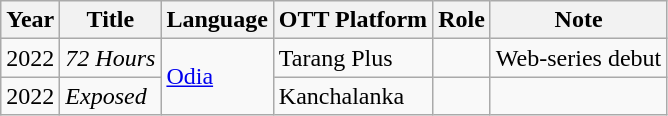<table class="wikitable">
<tr>
<th>Year</th>
<th>Title</th>
<th>Language</th>
<th>OTT Platform</th>
<th>Role</th>
<th>Note</th>
</tr>
<tr>
<td>2022</td>
<td><em>72 Hours</em></td>
<td rowspan="2"><a href='#'>Odia</a></td>
<td>Tarang Plus</td>
<td></td>
<td>Web-series debut</td>
</tr>
<tr>
<td>2022</td>
<td><em>Exposed</em></td>
<td>Kanchalanka</td>
<td></td>
<td></td>
</tr>
</table>
